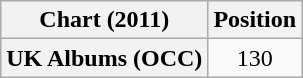<table class="wikitable plainrowheaders" style="text-align:center">
<tr>
<th scope="col">Chart (2011)</th>
<th scope="col">Position</th>
</tr>
<tr>
<th scope="row">UK Albums (OCC)</th>
<td>130</td>
</tr>
</table>
